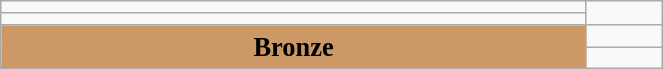<table class="wikitable" style=" text-align:center; font-size:110%;" width="35%">
<tr>
<td></td>
</tr>
<tr>
<td></td>
</tr>
<tr>
<td rowspan="2" bgcolor="#cc9966"><strong>Bronze</strong></td>
<td></td>
</tr>
<tr>
<td></td>
</tr>
</table>
